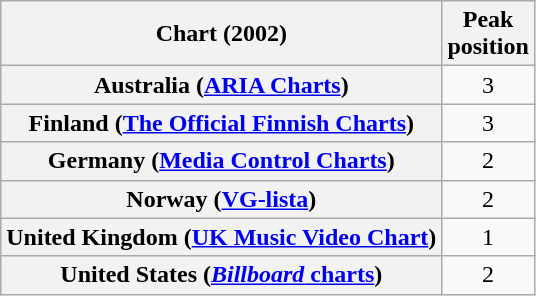<table class="wikitable sortable plainrowheaders">
<tr>
<th>Chart (2002)</th>
<th>Peak<br>position</th>
</tr>
<tr>
<th scope="row">Australia (<a href='#'>ARIA Charts</a>)</th>
<td align="center">3</td>
</tr>
<tr>
<th scope="row">Finland (<a href='#'>The Official Finnish Charts</a>)</th>
<td align="center">3</td>
</tr>
<tr>
<th scope="row">Germany (<a href='#'>Media Control Charts</a>)</th>
<td align="center">2</td>
</tr>
<tr>
<th scope="row">Norway (<a href='#'>VG-lista</a>)</th>
<td align="center">2</td>
</tr>
<tr>
<th scope="row">United Kingdom (<a href='#'>UK Music Video Chart</a>)</th>
<td align="center">1</td>
</tr>
<tr>
<th scope="row">United States (<a href='#'><em>Billboard</em> charts</a>)</th>
<td align="center">2</td>
</tr>
</table>
